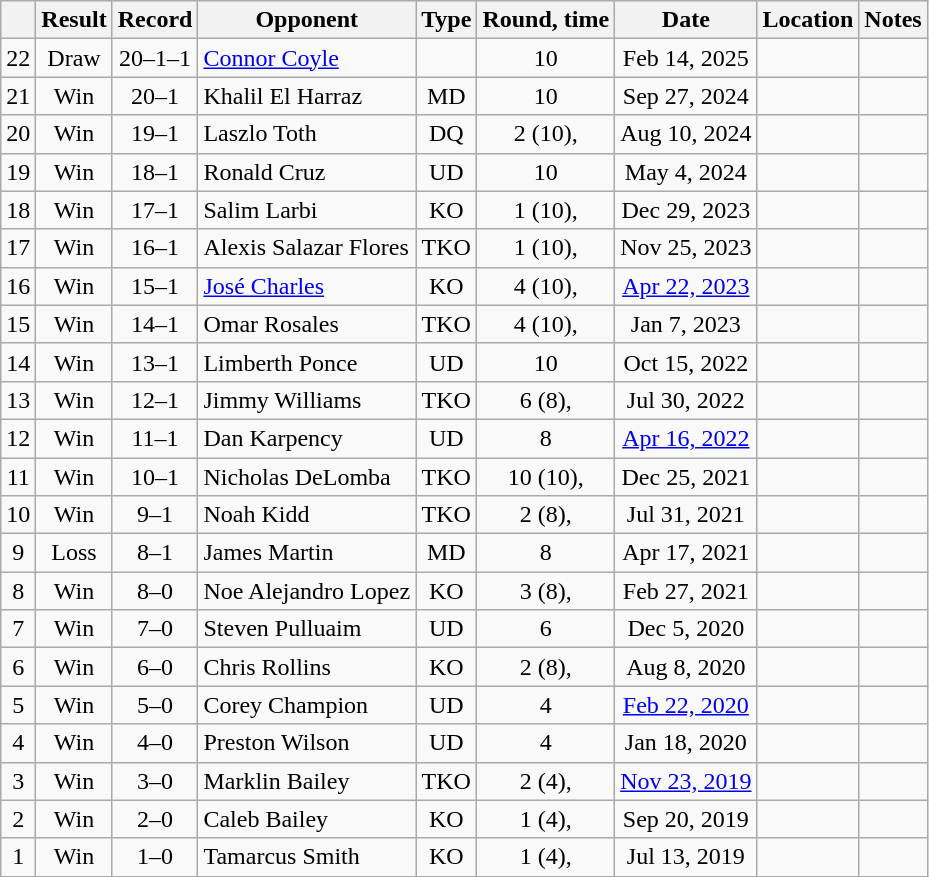<table class="wikitable" style="text-align:center">
<tr>
<th></th>
<th>Result</th>
<th>Record</th>
<th>Opponent</th>
<th>Type</th>
<th>Round, time</th>
<th>Date</th>
<th>Location</th>
<th>Notes</th>
</tr>
<tr>
<td>22</td>
<td>Draw</td>
<td>20–1–1</td>
<td style="text-align:left;"><a href='#'>Connor Coyle</a></td>
<td></td>
<td>10</td>
<td>Feb 14, 2025</td>
<td style="text-align:left;"></td>
<td style="text-align:left;"></td>
</tr>
<tr>
<td>21</td>
<td>Win</td>
<td>20–1</td>
<td style="text-align:left;">Khalil El Harraz</td>
<td>MD</td>
<td>10</td>
<td>Sep 27, 2024</td>
<td style="text-align:left;"></td>
<td></td>
</tr>
<tr>
<td>20</td>
<td>Win</td>
<td>19–1</td>
<td style="text-align:left;">Laszlo Toth</td>
<td>DQ</td>
<td>2 (10), </td>
<td>Aug 10, 2024</td>
<td style="text-align:left;"></td>
<td></td>
</tr>
<tr>
<td>19</td>
<td>Win</td>
<td>18–1</td>
<td style="text-align:left;">Ronald Cruz</td>
<td>UD</td>
<td>10</td>
<td>May 4, 2024</td>
<td style="text-align:left;"></td>
<td style="text-align:left;"></td>
</tr>
<tr>
<td>18</td>
<td>Win</td>
<td>17–1</td>
<td style="text-align:left;">Salim Larbi</td>
<td>KO</td>
<td>1 (10), </td>
<td>Dec 29, 2023</td>
<td style="text-align:left;"></td>
<td></td>
</tr>
<tr>
<td>17</td>
<td>Win</td>
<td>16–1</td>
<td style="text-align:left;">Alexis Salazar Flores</td>
<td>TKO</td>
<td>1 (10), </td>
<td>Nov 25, 2023</td>
<td style="text-align:left;"></td>
<td style="text-align:left;"></td>
</tr>
<tr>
<td>16</td>
<td>Win</td>
<td>15–1</td>
<td style="text-align:left;"><a href='#'>José Charles</a></td>
<td>KO</td>
<td>4 (10), </td>
<td><a href='#'>Apr 22, 2023</a></td>
<td style="text-align:left;"></td>
<td></td>
</tr>
<tr>
<td>15</td>
<td>Win</td>
<td>14–1</td>
<td style="text-align:left;">Omar Rosales</td>
<td>TKO</td>
<td>4 (10), </td>
<td>Jan 7, 2023</td>
<td style="text-align:left;"></td>
<td></td>
</tr>
<tr>
<td>14</td>
<td>Win</td>
<td>13–1</td>
<td style="text-align:left;">Limberth Ponce</td>
<td>UD</td>
<td>10</td>
<td>Oct 15, 2022</td>
<td style="text-align:left;"></td>
<td></td>
</tr>
<tr>
<td>13</td>
<td>Win</td>
<td>12–1</td>
<td style="text-align:left;">Jimmy Williams</td>
<td>TKO</td>
<td>6 (8), </td>
<td>Jul 30, 2022</td>
<td style="text-align:left;"></td>
<td></td>
</tr>
<tr>
<td>12</td>
<td>Win</td>
<td>11–1</td>
<td style="text-align:left;">Dan Karpency</td>
<td>UD</td>
<td>8</td>
<td><a href='#'>Apr 16, 2022</a></td>
<td style="text-align:left;"></td>
<td></td>
</tr>
<tr>
<td>11</td>
<td>Win</td>
<td>10–1</td>
<td style="text-align:left;">Nicholas DeLomba</td>
<td>TKO</td>
<td>10 (10), </td>
<td>Dec 25, 2021</td>
<td style="text-align:left;"></td>
<td></td>
</tr>
<tr>
<td>10</td>
<td>Win</td>
<td>9–1</td>
<td style="text-align:left;">Noah Kidd</td>
<td>TKO</td>
<td>2 (8), </td>
<td>Jul 31, 2021</td>
<td style="text-align:left;"></td>
<td></td>
</tr>
<tr>
<td>9</td>
<td>Loss</td>
<td>8–1</td>
<td style="text-align:left;">James Martin</td>
<td>MD</td>
<td>8</td>
<td>Apr 17, 2021</td>
<td style="text-align:left;"></td>
<td></td>
</tr>
<tr>
<td>8</td>
<td>Win</td>
<td>8–0</td>
<td style="text-align:left;">Noe Alejandro Lopez</td>
<td>KO</td>
<td>3 (8), </td>
<td>Feb 27, 2021</td>
<td style="text-align:left;"></td>
<td></td>
</tr>
<tr>
<td>7</td>
<td>Win</td>
<td>7–0</td>
<td style="text-align:left;">Steven Pulluaim</td>
<td>UD</td>
<td>6</td>
<td>Dec 5, 2020</td>
<td style="text-align:left;"></td>
<td></td>
</tr>
<tr>
<td>6</td>
<td>Win</td>
<td>6–0</td>
<td style="text-align:left;">Chris Rollins</td>
<td>KO</td>
<td>2 (8), </td>
<td>Aug 8, 2020</td>
<td style="text-align:left;"></td>
<td></td>
</tr>
<tr>
<td>5</td>
<td>Win</td>
<td>5–0</td>
<td style="text-align:left;">Corey Champion</td>
<td>UD</td>
<td>4</td>
<td><a href='#'>Feb 22, 2020</a></td>
<td style="text-align:left;"></td>
<td></td>
</tr>
<tr>
<td>4</td>
<td>Win</td>
<td>4–0</td>
<td style="text-align:left;">Preston Wilson</td>
<td>UD</td>
<td>4</td>
<td>Jan 18, 2020</td>
<td style="text-align:left;"></td>
<td></td>
</tr>
<tr>
<td>3</td>
<td>Win</td>
<td>3–0</td>
<td style="text-align:left;">Marklin Bailey</td>
<td>TKO</td>
<td>2 (4), </td>
<td><a href='#'>Nov 23, 2019</a></td>
<td style="text-align:left;"></td>
<td></td>
</tr>
<tr>
<td>2</td>
<td>Win</td>
<td>2–0</td>
<td style="text-align:left;">Caleb Bailey</td>
<td>KO</td>
<td>1 (4), </td>
<td>Sep 20, 2019</td>
<td style="text-align:left;"></td>
<td></td>
</tr>
<tr>
<td>1</td>
<td>Win</td>
<td>1–0</td>
<td style="text-align:left;">Tamarcus Smith</td>
<td>KO</td>
<td>1 (4), </td>
<td>Jul 13, 2019</td>
<td style="text-align:left;"></td>
<td></td>
</tr>
</table>
